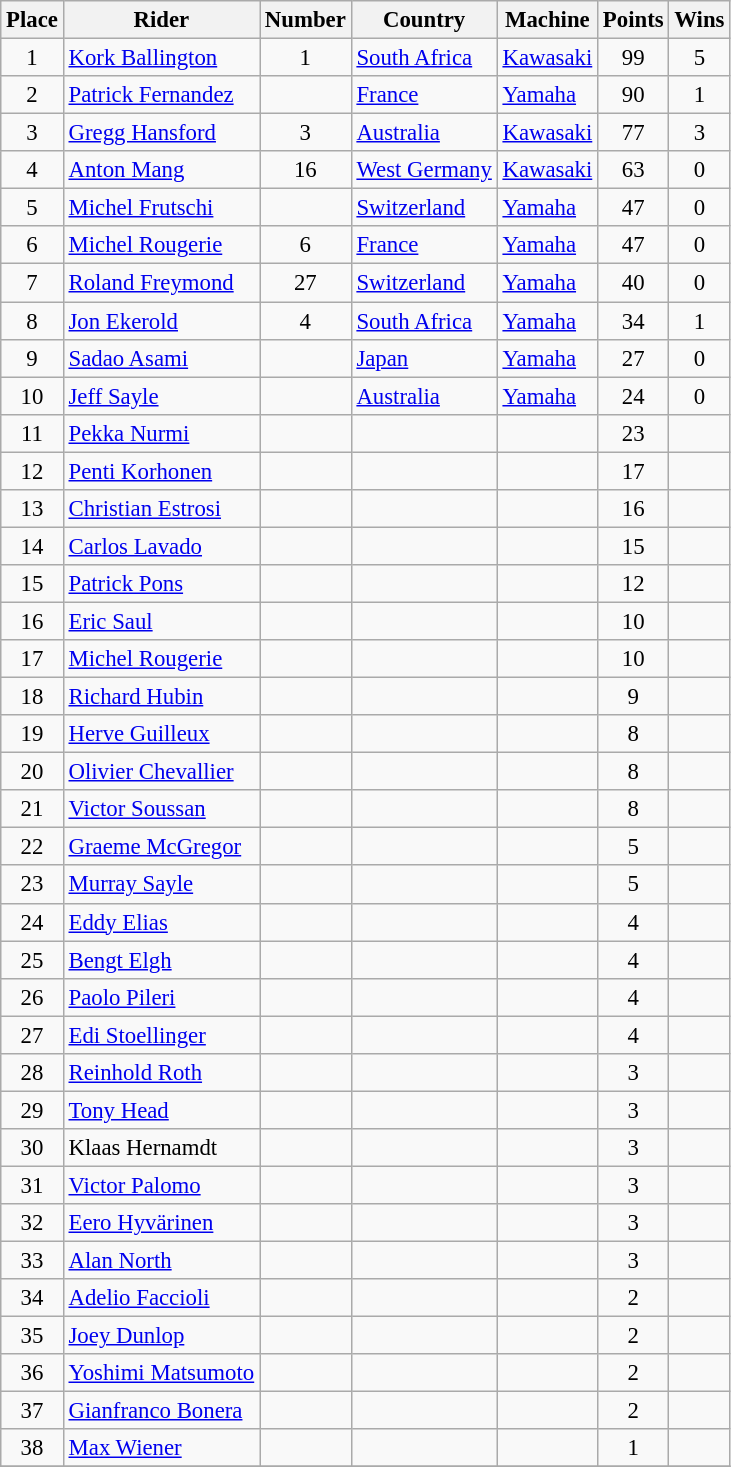<table class="wikitable" style="font-size: 95%;">
<tr>
<th>Place</th>
<th>Rider</th>
<th>Number</th>
<th>Country</th>
<th>Machine</th>
<th>Points</th>
<th>Wins</th>
</tr>
<tr>
<td align="center">1</td>
<td> <a href='#'>Kork Ballington</a></td>
<td align="center">1</td>
<td><a href='#'>South Africa</a></td>
<td><a href='#'>Kawasaki</a></td>
<td align="center">99</td>
<td align="center">5</td>
</tr>
<tr>
<td align="center">2</td>
<td> <a href='#'>Patrick Fernandez</a></td>
<td></td>
<td><a href='#'>France</a></td>
<td><a href='#'>Yamaha</a></td>
<td align="center">90</td>
<td align="center">1</td>
</tr>
<tr>
<td align="center">3</td>
<td> <a href='#'>Gregg Hansford</a></td>
<td align="center">3</td>
<td><a href='#'>Australia</a></td>
<td><a href='#'>Kawasaki</a></td>
<td align="center">77</td>
<td align="center">3</td>
</tr>
<tr>
<td align="center">4</td>
<td> <a href='#'>Anton Mang</a></td>
<td align="center">16</td>
<td><a href='#'>West Germany</a></td>
<td><a href='#'>Kawasaki</a></td>
<td align="center">63</td>
<td align="center">0</td>
</tr>
<tr>
<td align="center">5</td>
<td> <a href='#'>Michel Frutschi</a></td>
<td></td>
<td><a href='#'>Switzerland</a></td>
<td><a href='#'>Yamaha</a></td>
<td align="center">47</td>
<td align="center">0</td>
</tr>
<tr>
<td align="center">6</td>
<td> <a href='#'>Michel Rougerie</a></td>
<td align="center">6</td>
<td><a href='#'>France</a></td>
<td><a href='#'>Yamaha</a></td>
<td align="center">47</td>
<td align="center">0</td>
</tr>
<tr>
<td align="center">7</td>
<td> <a href='#'>Roland Freymond</a></td>
<td align="center">27</td>
<td><a href='#'>Switzerland</a></td>
<td><a href='#'>Yamaha</a></td>
<td align="center">40</td>
<td align="center">0</td>
</tr>
<tr>
<td align="center">8</td>
<td> <a href='#'>Jon Ekerold</a></td>
<td align="center">4</td>
<td><a href='#'>South Africa</a></td>
<td><a href='#'>Yamaha</a></td>
<td align="center">34</td>
<td align="center">1</td>
</tr>
<tr>
<td align="center">9</td>
<td> <a href='#'>Sadao Asami</a></td>
<td></td>
<td><a href='#'>Japan</a></td>
<td><a href='#'>Yamaha</a></td>
<td align="center">27</td>
<td align="center">0</td>
</tr>
<tr>
<td align="center">10</td>
<td> <a href='#'>Jeff Sayle</a></td>
<td></td>
<td><a href='#'>Australia</a></td>
<td><a href='#'>Yamaha</a></td>
<td align="center">24</td>
<td align="center">0</td>
</tr>
<tr>
<td align="center">11</td>
<td> <a href='#'>Pekka Nurmi</a></td>
<td align="center"></td>
<td></td>
<td></td>
<td align="center">23</td>
<td align="center"></td>
</tr>
<tr>
<td align="center">12</td>
<td> <a href='#'>Penti Korhonen</a></td>
<td align="center"></td>
<td></td>
<td></td>
<td align="center">17</td>
<td align="center"></td>
</tr>
<tr>
<td align="center">13</td>
<td> <a href='#'>Christian Estrosi</a></td>
<td align="center"></td>
<td></td>
<td></td>
<td align="center">16</td>
<td align="center"></td>
</tr>
<tr>
<td align="center">14</td>
<td> <a href='#'>Carlos Lavado</a></td>
<td align="center"></td>
<td></td>
<td></td>
<td align="center">15</td>
<td align="center"></td>
</tr>
<tr>
<td align="center">15</td>
<td> <a href='#'>Patrick Pons</a></td>
<td align="center"></td>
<td></td>
<td></td>
<td align="center">12</td>
<td align="center"></td>
</tr>
<tr>
<td align="center">16</td>
<td> <a href='#'>Eric Saul</a></td>
<td align="center"></td>
<td></td>
<td></td>
<td align="center">10</td>
<td align="center"></td>
</tr>
<tr>
<td align="center">17</td>
<td> <a href='#'>Michel Rougerie</a></td>
<td align="center"></td>
<td></td>
<td></td>
<td align="center">10</td>
<td align="center"></td>
</tr>
<tr>
<td align="center">18</td>
<td> <a href='#'>Richard Hubin</a></td>
<td align="center"></td>
<td></td>
<td></td>
<td align="center">9</td>
<td align="center"></td>
</tr>
<tr>
<td align="center">19</td>
<td> <a href='#'>Herve Guilleux</a></td>
<td align="center"></td>
<td></td>
<td></td>
<td align="center">8</td>
<td align="center"></td>
</tr>
<tr>
<td align="center">20</td>
<td> <a href='#'>Olivier Chevallier</a></td>
<td align="center"></td>
<td></td>
<td></td>
<td align="center">8</td>
<td align="center"></td>
</tr>
<tr>
<td align="center">21</td>
<td> <a href='#'>Victor Soussan</a></td>
<td align="center"></td>
<td></td>
<td></td>
<td align="center">8</td>
<td align="center"></td>
</tr>
<tr>
<td align="center">22</td>
<td> <a href='#'>Graeme McGregor</a></td>
<td align="center"></td>
<td></td>
<td></td>
<td align="center">5</td>
<td align="center"></td>
</tr>
<tr>
<td align="center">23</td>
<td> <a href='#'>Murray Sayle</a></td>
<td align="center"></td>
<td></td>
<td></td>
<td align="center">5</td>
<td align="center"></td>
</tr>
<tr>
<td align="center">24</td>
<td> <a href='#'>Eddy Elias</a></td>
<td align="center"></td>
<td></td>
<td></td>
<td align="center">4</td>
<td align="center"></td>
</tr>
<tr>
<td align="center">25</td>
<td> <a href='#'>Bengt Elgh</a></td>
<td align="center"></td>
<td></td>
<td></td>
<td align="center">4</td>
<td align="center"></td>
</tr>
<tr>
<td align="center">26</td>
<td> <a href='#'>Paolo Pileri</a></td>
<td align="center"></td>
<td></td>
<td></td>
<td align="center">4</td>
<td align="center"></td>
</tr>
<tr>
<td align="center">27</td>
<td> <a href='#'>Edi Stoellinger</a></td>
<td align="center"></td>
<td></td>
<td></td>
<td align="center">4</td>
<td align="center"></td>
</tr>
<tr>
<td align="center">28</td>
<td> <a href='#'>Reinhold Roth</a></td>
<td align="center"></td>
<td></td>
<td></td>
<td align="center">3</td>
<td align="center"></td>
</tr>
<tr>
<td align="center">29</td>
<td> <a href='#'>Tony Head</a></td>
<td align="center"></td>
<td></td>
<td></td>
<td align="center">3</td>
<td align="center"></td>
</tr>
<tr>
<td align="center">30</td>
<td> Klaas Hernamdt</td>
<td align="center"></td>
<td></td>
<td></td>
<td align="center">3</td>
<td align="center"></td>
</tr>
<tr>
<td align="center">31</td>
<td>  <a href='#'>Victor Palomo</a></td>
<td align="center"></td>
<td></td>
<td></td>
<td align="center">3</td>
<td align="center"></td>
</tr>
<tr>
<td align="center">32</td>
<td> <a href='#'>Eero Hyvärinen</a></td>
<td align="center"></td>
<td></td>
<td></td>
<td align="center">3</td>
<td align="center"></td>
</tr>
<tr>
<td align="center">33</td>
<td> <a href='#'>Alan North</a></td>
<td align="center"></td>
<td></td>
<td></td>
<td align="center">3</td>
<td align="center"></td>
</tr>
<tr>
<td align="center">34</td>
<td> <a href='#'>Adelio Faccioli</a></td>
<td align="center"></td>
<td></td>
<td></td>
<td align="center">2</td>
<td align="center"></td>
</tr>
<tr>
<td align="center">35</td>
<td> <a href='#'>Joey Dunlop</a></td>
<td align="center"></td>
<td></td>
<td></td>
<td align="center">2</td>
<td align="center"></td>
</tr>
<tr>
<td align="center">36</td>
<td> <a href='#'>Yoshimi Matsumoto</a></td>
<td align="center"></td>
<td></td>
<td></td>
<td align="center">2</td>
<td align="center"></td>
</tr>
<tr>
<td align="center">37</td>
<td> <a href='#'>Gianfranco Bonera</a></td>
<td align="center"></td>
<td></td>
<td></td>
<td align="center">2</td>
<td align="center"></td>
</tr>
<tr>
<td align="center">38</td>
<td> <a href='#'>Max Wiener</a></td>
<td align="center"></td>
<td></td>
<td></td>
<td align="center">1</td>
<td align="center"></td>
</tr>
<tr>
</tr>
</table>
